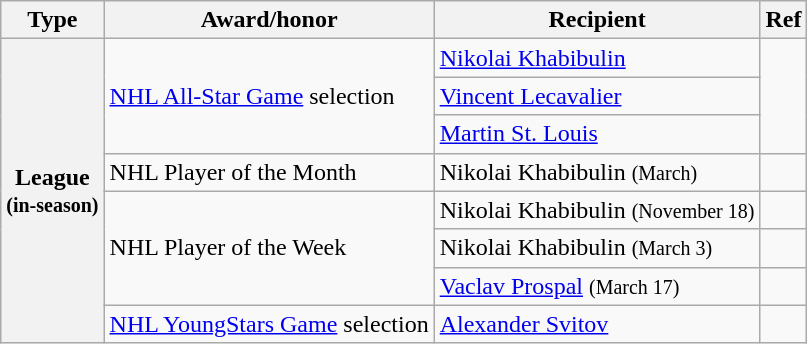<table class="wikitable">
<tr>
<th scope="col">Type</th>
<th scope="col">Award/honor</th>
<th scope="col">Recipient</th>
<th scope="col">Ref</th>
</tr>
<tr>
<th scope="row" rowspan="8">League<br><small>(in-season)</small></th>
<td rowspan="3"><a href='#'>NHL All-Star Game</a> selection</td>
<td><a href='#'>Nikolai Khabibulin</a></td>
<td rowspan="3"></td>
</tr>
<tr>
<td><a href='#'>Vincent Lecavalier</a></td>
</tr>
<tr>
<td><a href='#'>Martin St. Louis</a></td>
</tr>
<tr>
<td>NHL Player of the Month</td>
<td>Nikolai Khabibulin <small>(March)</small></td>
<td></td>
</tr>
<tr>
<td rowspan="3">NHL Player of the Week</td>
<td>Nikolai Khabibulin <small>(November 18)</small></td>
<td></td>
</tr>
<tr>
<td>Nikolai Khabibulin <small>(March 3)</small></td>
<td></td>
</tr>
<tr>
<td><a href='#'>Vaclav Prospal</a> <small>(March 17)</small></td>
<td></td>
</tr>
<tr>
<td><a href='#'>NHL YoungStars Game</a> selection</td>
<td><a href='#'>Alexander Svitov</a></td>
<td></td>
</tr>
</table>
